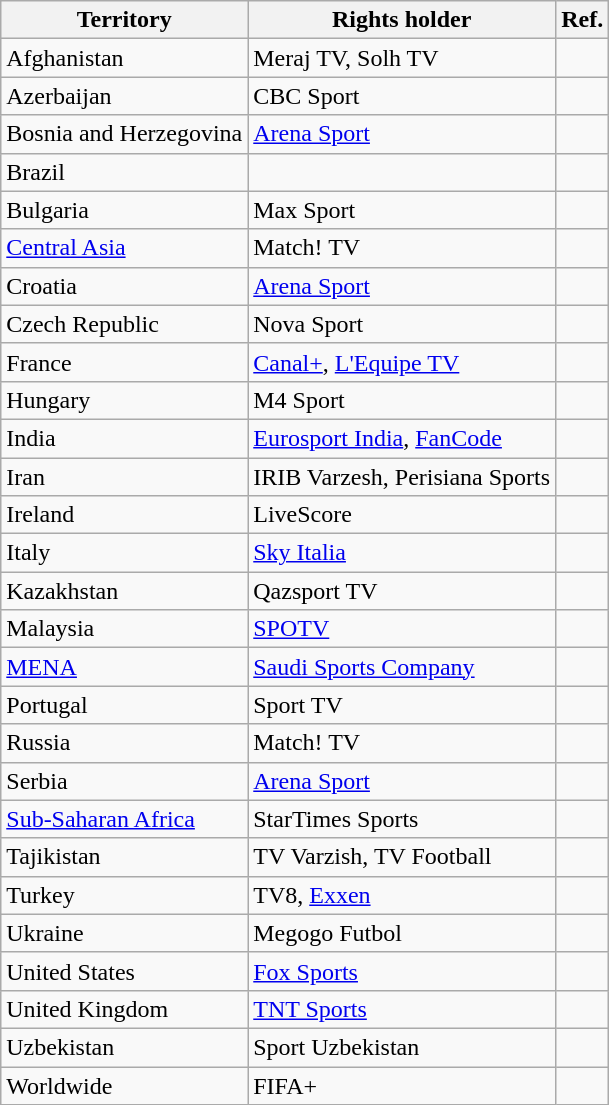<table class=wikitable>
<tr>
<th>Territory</th>
<th>Rights holder</th>
<th>Ref.</th>
</tr>
<tr>
<td>Afghanistan</td>
<td>Meraj TV, Solh TV</td>
<td></td>
</tr>
<tr>
<td>Azerbaijan</td>
<td>CBC Sport</td>
<td></td>
</tr>
<tr>
<td>Bosnia and Herzegovina</td>
<td><a href='#'>Arena Sport</a></td>
<td></td>
</tr>
<tr>
<td>Brazil</td>
<td></td>
<td></td>
</tr>
<tr>
<td>Bulgaria</td>
<td>Max Sport</td>
<td></td>
</tr>
<tr>
<td><a href='#'>Central Asia</a></td>
<td>Match! TV</td>
<td></td>
</tr>
<tr>
<td>Croatia</td>
<td><a href='#'>Arena Sport</a></td>
<td></td>
</tr>
<tr>
<td>Czech Republic</td>
<td>Nova Sport</td>
<td></td>
</tr>
<tr>
<td>France</td>
<td><a href='#'>Canal+</a>, <a href='#'>L'Equipe TV</a></td>
<td></td>
</tr>
<tr>
<td>Hungary</td>
<td>M4 Sport</td>
<td></td>
</tr>
<tr>
<td>India</td>
<td><a href='#'>Eurosport India</a>, <a href='#'>FanCode</a></td>
<td></td>
</tr>
<tr>
<td>Iran</td>
<td>IRIB Varzesh, Perisiana Sports</td>
<td></td>
</tr>
<tr>
<td>Ireland</td>
<td>LiveScore</td>
<td></td>
</tr>
<tr>
<td>Italy</td>
<td><a href='#'>Sky Italia</a></td>
<td></td>
</tr>
<tr>
<td>Kazakhstan</td>
<td>Qazsport TV</td>
<td></td>
</tr>
<tr>
<td>Malaysia</td>
<td><a href='#'>SPOTV</a></td>
<td></td>
</tr>
<tr>
<td><a href='#'>MENA</a></td>
<td><a href='#'>Saudi Sports Company</a></td>
<td></td>
</tr>
<tr>
<td>Portugal</td>
<td>Sport TV</td>
<td></td>
</tr>
<tr>
<td>Russia</td>
<td>Match! TV</td>
<td></td>
</tr>
<tr>
<td>Serbia</td>
<td><a href='#'>Arena Sport</a></td>
<td></td>
</tr>
<tr>
<td><a href='#'>Sub-Saharan Africa</a></td>
<td>StarTimes Sports</td>
<td></td>
</tr>
<tr>
<td>Tajikistan</td>
<td>TV Varzish, TV Football</td>
<td></td>
</tr>
<tr>
<td>Turkey</td>
<td>TV8, <a href='#'>Exxen</a></td>
<td></td>
</tr>
<tr>
<td>Ukraine</td>
<td>Megogo Futbol</td>
<td></td>
</tr>
<tr>
<td>United States</td>
<td><a href='#'>Fox Sports</a></td>
<td></td>
</tr>
<tr>
<td>United Kingdom</td>
<td><a href='#'>TNT Sports</a></td>
<td></td>
</tr>
<tr>
<td>Uzbekistan</td>
<td>Sport Uzbekistan</td>
<td></td>
</tr>
<tr>
<td>Worldwide</td>
<td>FIFA+</td>
<td></td>
</tr>
</table>
